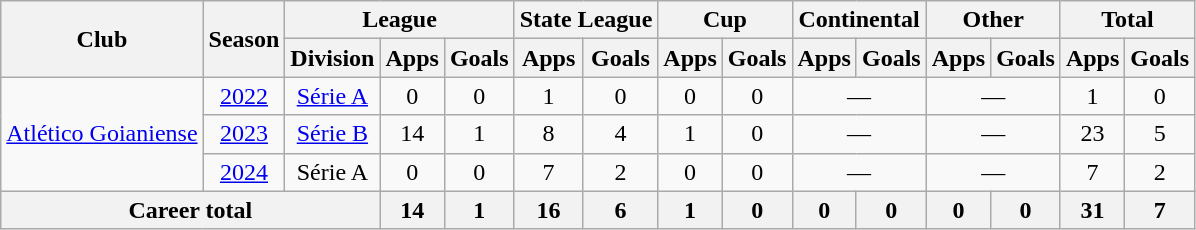<table class="wikitable" style="text-align: center;">
<tr>
<th rowspan="2">Club</th>
<th rowspan="2">Season</th>
<th colspan="3">League</th>
<th colspan="2">State League</th>
<th colspan="2">Cup</th>
<th colspan="2">Continental</th>
<th colspan="2">Other</th>
<th colspan="2">Total</th>
</tr>
<tr>
<th>Division</th>
<th>Apps</th>
<th>Goals</th>
<th>Apps</th>
<th>Goals</th>
<th>Apps</th>
<th>Goals</th>
<th>Apps</th>
<th>Goals</th>
<th>Apps</th>
<th>Goals</th>
<th>Apps</th>
<th>Goals</th>
</tr>
<tr>
<td rowspan="3" valign="center"><a href='#'>Atlético Goianiense</a></td>
<td><a href='#'>2022</a></td>
<td><a href='#'>Série A</a></td>
<td>0</td>
<td>0</td>
<td>1</td>
<td>0</td>
<td>0</td>
<td>0</td>
<td colspan="2">—</td>
<td colspan="2">—</td>
<td>1</td>
<td>0</td>
</tr>
<tr>
<td><a href='#'>2023</a></td>
<td><a href='#'>Série B</a></td>
<td>14</td>
<td>1</td>
<td>8</td>
<td>4</td>
<td>1</td>
<td>0</td>
<td colspan="2">—</td>
<td colspan="2">—</td>
<td>23</td>
<td>5</td>
</tr>
<tr>
<td><a href='#'>2024</a></td>
<td>Série A</td>
<td>0</td>
<td>0</td>
<td>7</td>
<td>2</td>
<td>0</td>
<td>0</td>
<td colspan="2">—</td>
<td colspan="2">—</td>
<td>7</td>
<td>2</td>
</tr>
<tr>
<th colspan="3"><strong>Career total</strong></th>
<th>14</th>
<th>1</th>
<th>16</th>
<th>6</th>
<th>1</th>
<th>0</th>
<th>0</th>
<th>0</th>
<th>0</th>
<th>0</th>
<th>31</th>
<th>7</th>
</tr>
</table>
